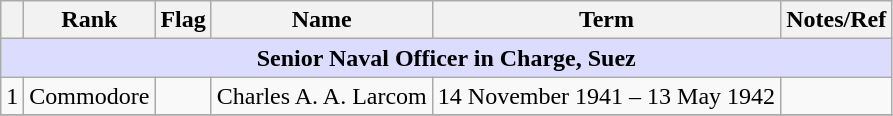<table class="wikitable">
<tr>
<th></th>
<th>Rank</th>
<th>Flag</th>
<th>Name</th>
<th>Term</th>
<th>Notes/Ref</th>
</tr>
<tr>
<td colspan="6" align="center" style="background:#dcdcfe;"><strong>Senior Naval Officer in Charge, Suez</strong></td>
</tr>
<tr>
<td>1</td>
<td>Commodore</td>
<td></td>
<td>Charles A. A. Larcom</td>
<td>14 November 1941 – 13 May 1942</td>
<td></td>
</tr>
<tr>
</tr>
</table>
